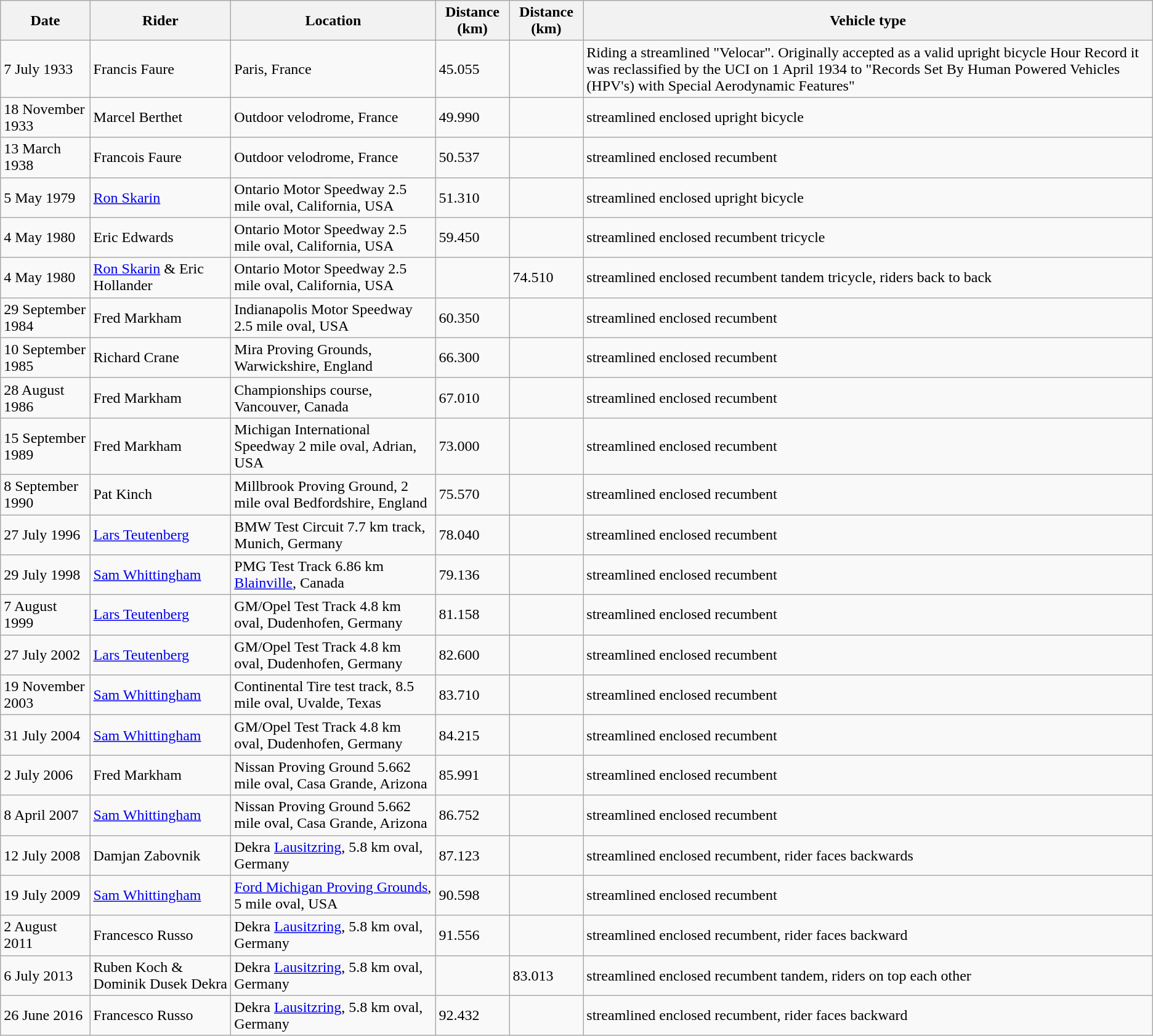<table class="wikitable sortable">
<tr>
<th>Date</th>
<th>Rider</th>
<th>Location</th>
<th>Distance (km)</th>
<th>Distance (km)</th>
<th>Vehicle type</th>
</tr>
<tr>
<td>7 July 1933</td>
<td>Francis Faure</td>
<td>Paris, France</td>
<td>45.055</td>
<td></td>
<td>Riding a streamlined "Velocar". Originally accepted as a valid upright bicycle Hour Record it was reclassified by the UCI on 1 April 1934 to "Records Set By Human Powered Vehicles (HPV's) with Special Aerodynamic Features" </td>
</tr>
<tr>
<td>18 November 1933</td>
<td>Marcel Berthet</td>
<td>Outdoor velodrome, France</td>
<td>49.990</td>
<td></td>
<td>streamlined enclosed upright bicycle</td>
</tr>
<tr>
<td>13 March 1938</td>
<td>Francois Faure</td>
<td>Outdoor velodrome, France</td>
<td>50.537</td>
<td></td>
<td>streamlined enclosed recumbent</td>
</tr>
<tr>
<td>5 May 1979</td>
<td><a href='#'>Ron Skarin</a></td>
<td>Ontario Motor Speedway 2.5 mile oval, California, USA</td>
<td>51.310</td>
<td></td>
<td>streamlined enclosed upright bicycle</td>
</tr>
<tr>
<td>4 May 1980</td>
<td>Eric Edwards</td>
<td>Ontario Motor Speedway 2.5 mile oval, California, USA</td>
<td>59.450</td>
<td></td>
<td>streamlined enclosed recumbent tricycle</td>
</tr>
<tr>
<td>4 May 1980</td>
<td><a href='#'>Ron Skarin</a> & Eric Hollander</td>
<td>Ontario Motor Speedway 2.5 mile oval, California, USA</td>
<td></td>
<td>74.510</td>
<td>streamlined enclosed recumbent tandem tricycle, riders back to back</td>
</tr>
<tr>
<td>29 September 1984</td>
<td>Fred  Markham</td>
<td>Indianapolis Motor Speedway 2.5 mile oval, USA</td>
<td>60.350</td>
<td></td>
<td>streamlined enclosed recumbent</td>
</tr>
<tr>
<td>10 September 1985</td>
<td>Richard Crane</td>
<td>Mira Proving Grounds, Warwickshire, England</td>
<td>66.300</td>
<td></td>
<td>streamlined enclosed recumbent</td>
</tr>
<tr>
<td>28 August 1986</td>
<td>Fred  Markham</td>
<td>Championships course, Vancouver, Canada</td>
<td>67.010</td>
<td></td>
<td>streamlined enclosed recumbent</td>
</tr>
<tr>
<td>15 September 1989</td>
<td>Fred  Markham</td>
<td>Michigan International Speedway 2 mile oval, Adrian, USA</td>
<td>73.000</td>
<td></td>
<td>streamlined enclosed recumbent</td>
</tr>
<tr>
<td>8 September 1990</td>
<td>Pat Kinch</td>
<td>Millbrook Proving Ground, 2 mile oval Bedfordshire, England</td>
<td>75.570</td>
<td></td>
<td>streamlined enclosed recumbent</td>
</tr>
<tr>
<td>27 July 1996</td>
<td><a href='#'>Lars Teutenberg</a></td>
<td>BMW Test Circuit 7.7 km track, Munich, Germany</td>
<td>78.040</td>
<td></td>
<td>streamlined enclosed recumbent</td>
</tr>
<tr>
<td>29 July 1998</td>
<td><a href='#'>Sam Whittingham</a></td>
<td>PMG Test Track 6.86 km <a href='#'>Blainville</a>, Canada</td>
<td>79.136</td>
<td></td>
<td>streamlined enclosed recumbent</td>
</tr>
<tr>
<td>7 August 1999</td>
<td><a href='#'>Lars Teutenberg</a></td>
<td>GM/Opel Test Track 4.8 km oval, Dudenhofen, Germany</td>
<td>81.158</td>
<td></td>
<td>streamlined enclosed recumbent</td>
</tr>
<tr>
<td>27 July 2002</td>
<td><a href='#'>Lars Teutenberg</a></td>
<td>GM/Opel Test Track 4.8 km oval, Dudenhofen, Germany</td>
<td>82.600</td>
<td></td>
<td>streamlined enclosed recumbent</td>
</tr>
<tr>
<td>19 November 2003</td>
<td><a href='#'>Sam Whittingham</a></td>
<td>Continental Tire test track, 8.5 mile oval, Uvalde, Texas</td>
<td>83.710</td>
<td></td>
<td>streamlined enclosed recumbent</td>
</tr>
<tr>
<td>31 July 2004</td>
<td><a href='#'>Sam Whittingham</a></td>
<td>GM/Opel Test Track 4.8 km oval, Dudenhofen, Germany</td>
<td>84.215</td>
<td></td>
<td>streamlined enclosed recumbent</td>
</tr>
<tr>
<td>2 July 2006</td>
<td>Fred  Markham</td>
<td>Nissan Proving Ground 5.662 mile oval, Casa Grande, Arizona</td>
<td>85.991</td>
<td></td>
<td>streamlined enclosed recumbent</td>
</tr>
<tr>
<td>8 April 2007</td>
<td><a href='#'>Sam Whittingham</a></td>
<td>Nissan Proving Ground 5.662 mile oval, Casa Grande, Arizona</td>
<td>86.752</td>
<td></td>
<td>streamlined enclosed recumbent</td>
</tr>
<tr>
<td>12 July 2008</td>
<td>Damjan Zabovnik</td>
<td>Dekra <a href='#'>Lausitzring</a>, 5.8 km oval, Germany</td>
<td>87.123</td>
<td></td>
<td>streamlined enclosed recumbent, rider faces backwards</td>
</tr>
<tr>
<td>19 July 2009</td>
<td><a href='#'>Sam Whittingham</a></td>
<td><a href='#'>Ford Michigan Proving Grounds</a>, 5 mile oval, USA</td>
<td>90.598</td>
<td></td>
<td>streamlined enclosed recumbent</td>
</tr>
<tr>
<td>2 August 2011</td>
<td>Francesco Russo</td>
<td>Dekra <a href='#'>Lausitzring</a>, 5.8 km oval, Germany</td>
<td>91.556</td>
<td></td>
<td>streamlined enclosed recumbent, rider faces backward</td>
</tr>
<tr>
<td>6 July 2013</td>
<td>Ruben Koch & Dominik Dusek Dekra</td>
<td>Dekra <a href='#'>Lausitzring</a>, 5.8 km oval, Germany</td>
<td></td>
<td>83.013</td>
<td>streamlined enclosed recumbent tandem, riders on top each other</td>
</tr>
<tr>
<td>26 June 2016</td>
<td>Francesco Russo</td>
<td>Dekra <a href='#'>Lausitzring</a>, 5.8 km oval, Germany</td>
<td>92.432</td>
<td></td>
<td>streamlined enclosed recumbent, rider faces backward</td>
</tr>
</table>
